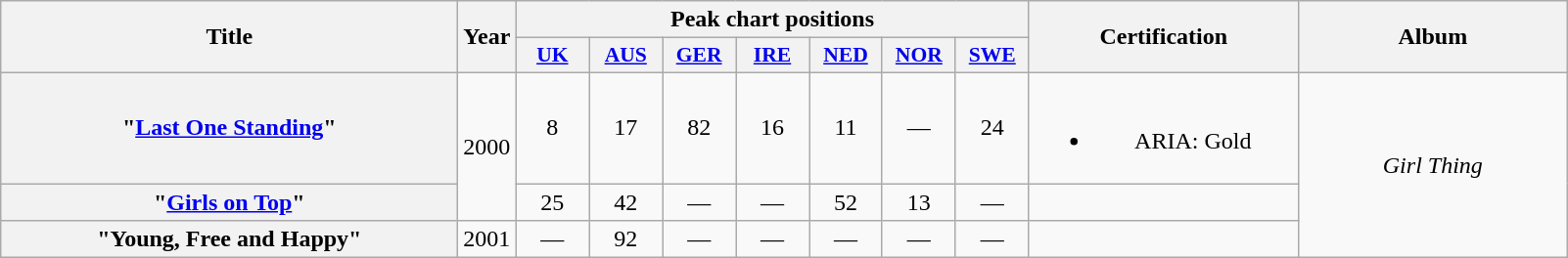<table class="wikitable plainrowheaders" style="text-align:center;" border="1">
<tr>
<th scope="col" rowspan="2" style="width:19em;">Title</th>
<th scope="col" rowspan="2" style="width:1em;">Year</th>
<th scope="col" colspan="7">Peak chart positions</th>
<th scope="col" rowspan="2" style="width:11em;">Certification</th>
<th scope="col" rowspan="2" style="width:11em;">Album</th>
</tr>
<tr>
<th scope="col" style="width:3em;font-size:90%;"><a href='#'>UK</a><br></th>
<th scope="col" style="width:3em;font-size:90%;"><a href='#'>AUS</a><br></th>
<th scope="col" style="width:3em;font-size:90%;"><a href='#'>GER</a><br></th>
<th scope="col" style="width:3em;font-size:90%;"><a href='#'>IRE</a><br></th>
<th scope="col" style="width:3em;font-size:90%;"><a href='#'>NED</a><br></th>
<th scope="col" style="width:3em;font-size:90%;"><a href='#'>NOR</a><br></th>
<th scope="col" style="width:3em;font-size:90%;"><a href='#'>SWE</a><br></th>
</tr>
<tr>
<th scope="row">"<a href='#'>Last One Standing</a>"</th>
<td rowspan="2">2000</td>
<td>8</td>
<td>17</td>
<td>82</td>
<td>16</td>
<td>11</td>
<td>—</td>
<td>24</td>
<td><br><ul><li>ARIA: Gold</li></ul></td>
<td rowspan="3"><em>Girl Thing</em></td>
</tr>
<tr>
<th scope="row">"<a href='#'>Girls on Top</a>"</th>
<td>25</td>
<td>42</td>
<td>—</td>
<td>—</td>
<td>52</td>
<td>13</td>
<td>—</td>
<td></td>
</tr>
<tr>
<th scope="row">"Young, Free and Happy"</th>
<td>2001</td>
<td>—</td>
<td>92</td>
<td>—</td>
<td>—</td>
<td>—</td>
<td>—</td>
<td>—</td>
<td></td>
</tr>
</table>
